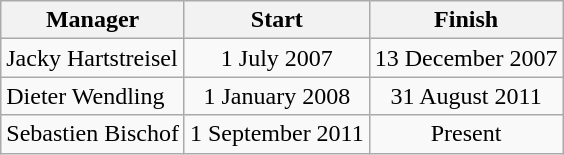<table class="wikitable">
<tr>
<th>Manager</th>
<th>Start</th>
<th>Finish</th>
</tr>
<tr align="center">
<td align="left">Jacky Hartstreisel</td>
<td>1 July 2007</td>
<td>13 December 2007</td>
</tr>
<tr align="center">
<td align="left">Dieter Wendling</td>
<td>1 January 2008</td>
<td>31 August 2011</td>
</tr>
<tr align="center">
<td align="left">Sebastien Bischof</td>
<td>1 September 2011</td>
<td>Present</td>
</tr>
</table>
